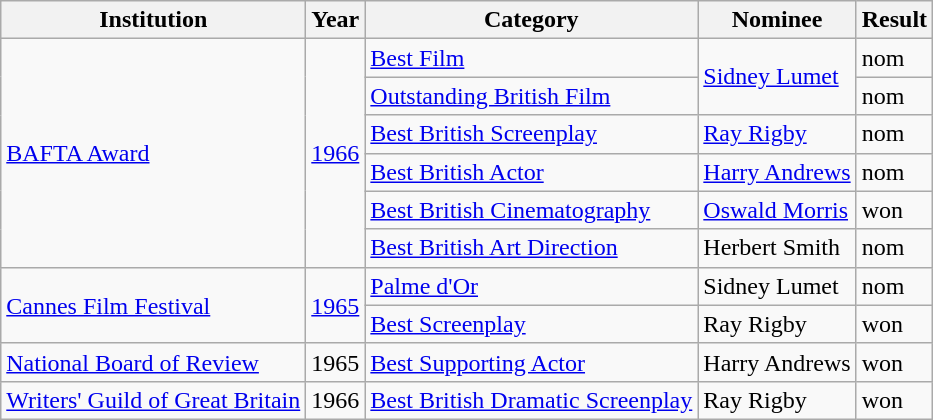<table class="wikitable">
<tr>
<th>Institution</th>
<th>Year</th>
<th>Category</th>
<th>Nominee</th>
<th>Result</th>
</tr>
<tr>
<td rowspan="6"><a href='#'>BAFTA Award</a></td>
<td rowspan="6"><a href='#'>1966</a></td>
<td><a href='#'>Best Film</a></td>
<td rowspan="2"><a href='#'>Sidney Lumet</a></td>
<td>nom</td>
</tr>
<tr>
<td><a href='#'>Outstanding British Film</a></td>
<td>nom</td>
</tr>
<tr>
<td><a href='#'>Best British Screenplay</a></td>
<td><a href='#'>Ray Rigby</a></td>
<td>nom</td>
</tr>
<tr>
<td><a href='#'>Best British Actor</a></td>
<td><a href='#'>Harry Andrews</a></td>
<td>nom</td>
</tr>
<tr>
<td><a href='#'>Best British Cinematography</a></td>
<td><a href='#'>Oswald Morris</a></td>
<td>won</td>
</tr>
<tr>
<td><a href='#'>Best British Art Direction</a></td>
<td>Herbert Smith</td>
<td>nom</td>
</tr>
<tr>
<td rowspan="2"><a href='#'>Cannes Film Festival</a></td>
<td rowspan="2"><a href='#'>1965</a></td>
<td><a href='#'>Palme d'Or</a></td>
<td>Sidney Lumet</td>
<td>nom</td>
</tr>
<tr>
<td><a href='#'>Best Screenplay</a></td>
<td>Ray Rigby</td>
<td>won</td>
</tr>
<tr>
<td><a href='#'>National Board of Review</a></td>
<td>1965</td>
<td><a href='#'>Best Supporting Actor</a></td>
<td>Harry Andrews</td>
<td>won</td>
</tr>
<tr>
<td><a href='#'>Writers' Guild of Great Britain</a></td>
<td>1966</td>
<td><a href='#'>Best British Dramatic Screenplay</a></td>
<td>Ray Rigby</td>
<td>won</td>
</tr>
</table>
